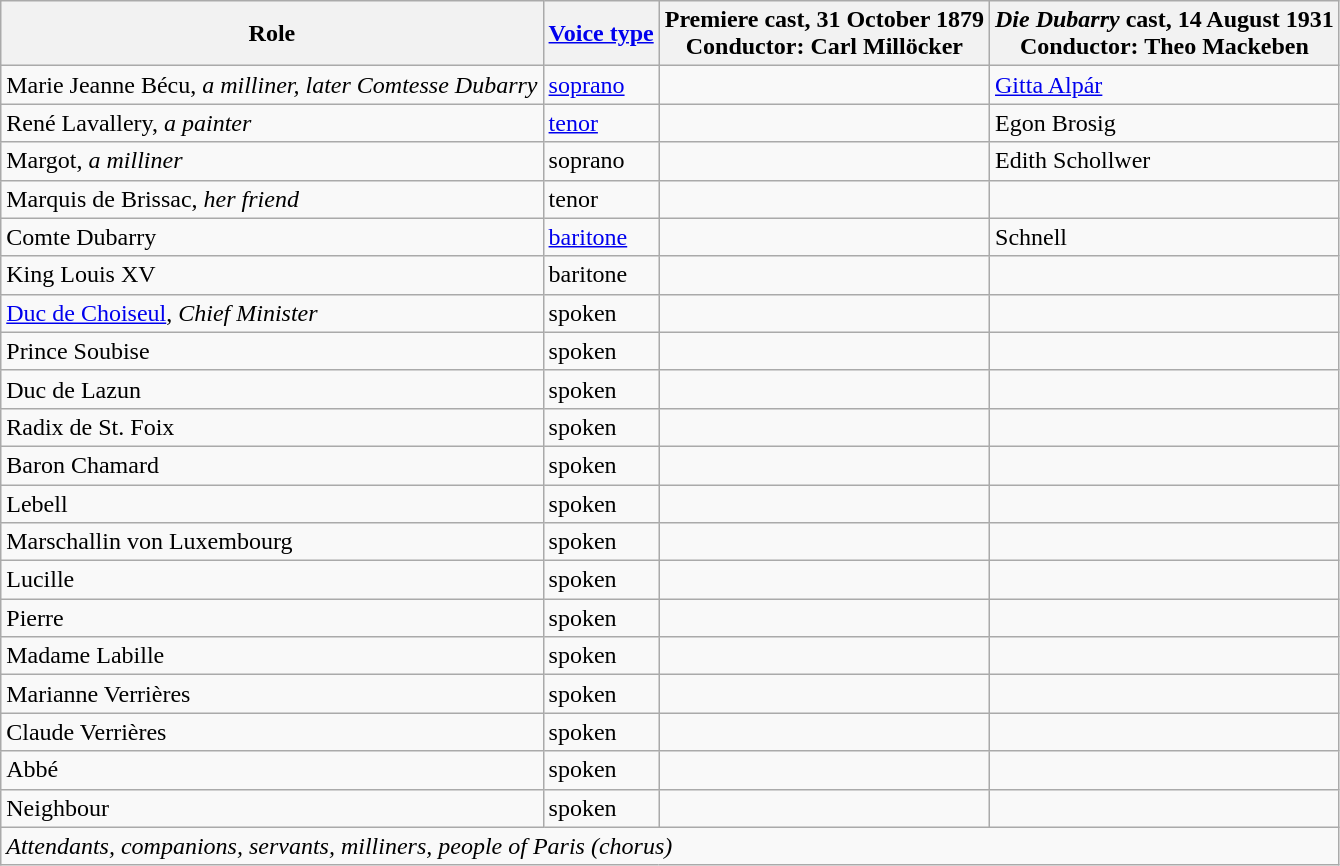<table class="wikitable">
<tr>
<th>Role</th>
<th><a href='#'>Voice type</a></th>
<th>Premiere cast, 31 October 1879<br>Conductor: Carl Millöcker</th>
<th><em>Die Dubarry</em> cast, 14 August 1931<br>Conductor: Theo Mackeben</th>
</tr>
<tr>
<td>Marie Jeanne Bécu, <em>a milliner, later Comtesse Dubarry</em></td>
<td><a href='#'>soprano</a></td>
<td></td>
<td><a href='#'>Gitta Alpár</a></td>
</tr>
<tr>
<td>René Lavallery, <em>a painter</em></td>
<td><a href='#'>tenor</a></td>
<td></td>
<td>Egon Brosig</td>
</tr>
<tr>
<td>Margot, <em>a milliner</em></td>
<td>soprano</td>
<td></td>
<td>Edith Schollwer</td>
</tr>
<tr>
<td>Marquis de Brissac, <em>her friend</em></td>
<td>tenor</td>
<td></td>
<td></td>
</tr>
<tr>
<td>Comte Dubarry</td>
<td><a href='#'>baritone</a></td>
<td></td>
<td>Schnell</td>
</tr>
<tr>
<td>King Louis XV</td>
<td>baritone</td>
<td></td>
<td></td>
</tr>
<tr>
<td><a href='#'>Duc de Choiseul</a>, <em>Chief Minister</em></td>
<td>spoken</td>
<td></td>
<td></td>
</tr>
<tr>
<td>Prince Soubise</td>
<td>spoken</td>
<td></td>
<td></td>
</tr>
<tr>
<td>Duc de Lazun</td>
<td>spoken</td>
<td></td>
<td></td>
</tr>
<tr>
<td>Radix de St. Foix</td>
<td>spoken</td>
<td></td>
<td></td>
</tr>
<tr>
<td>Baron Chamard</td>
<td>spoken</td>
<td></td>
<td></td>
</tr>
<tr>
<td>Lebell</td>
<td>spoken</td>
<td></td>
<td></td>
</tr>
<tr>
<td>Marschallin von Luxembourg</td>
<td>spoken</td>
<td></td>
<td></td>
</tr>
<tr>
<td>Lucille</td>
<td>spoken</td>
<td></td>
<td></td>
</tr>
<tr>
<td>Pierre</td>
<td>spoken</td>
<td></td>
<td></td>
</tr>
<tr>
<td>Madame Labille</td>
<td>spoken</td>
<td></td>
<td></td>
</tr>
<tr>
<td>Marianne Verrières</td>
<td>spoken</td>
<td></td>
<td></td>
</tr>
<tr>
<td>Claude Verrières</td>
<td>spoken</td>
<td></td>
<td></td>
</tr>
<tr>
<td>Abbé</td>
<td>spoken</td>
<td></td>
<td></td>
</tr>
<tr>
<td>Neighbour</td>
<td>spoken</td>
<td></td>
<td></td>
</tr>
<tr>
<td colspan="4"><em>Attendants, companions, servants, milliners, people of Paris (chorus)</em></td>
</tr>
</table>
